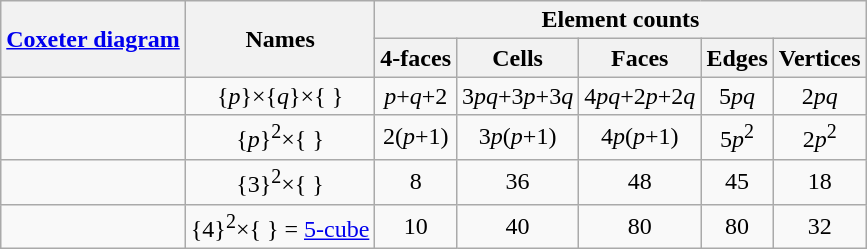<table class="wikitable">
<tr>
<th rowspan=2><a href='#'>Coxeter diagram</a></th>
<th rowspan=2>Names</th>
<th colspan=6>Element counts</th>
</tr>
<tr>
<th>4-faces</th>
<th>Cells</th>
<th>Faces</th>
<th>Edges</th>
<th>Vertices</th>
</tr>
<tr align=center>
<td></td>
<td>{<em>p</em>}×{<em>q</em>}×{ }</td>
<td><em>p</em>+<em>q</em>+2</td>
<td>3<em>pq</em>+3<em>p</em>+3<em>q</em></td>
<td>4<em>pq</em>+2<em>p</em>+2<em>q</em></td>
<td>5<em>pq</em></td>
<td>2<em>pq</em></td>
</tr>
<tr align=center>
<td></td>
<td>{<em>p</em>}<sup>2</sup>×{ }</td>
<td>2(<em>p</em>+1)</td>
<td>3<em>p</em>(<em>p</em>+1)</td>
<td>4<em>p</em>(<em>p</em>+1)</td>
<td>5<em>p</em><sup>2</sup></td>
<td>2<em>p</em><sup>2</sup></td>
</tr>
<tr align=center>
<td></td>
<td>{3}<sup>2</sup>×{ }</td>
<td>8</td>
<td>36</td>
<td>48</td>
<td>45</td>
<td>18</td>
</tr>
<tr align=center>
<td></td>
<td>{4}<sup>2</sup>×{ } = <a href='#'>5-cube</a></td>
<td>10</td>
<td>40</td>
<td>80</td>
<td>80</td>
<td>32</td>
</tr>
</table>
